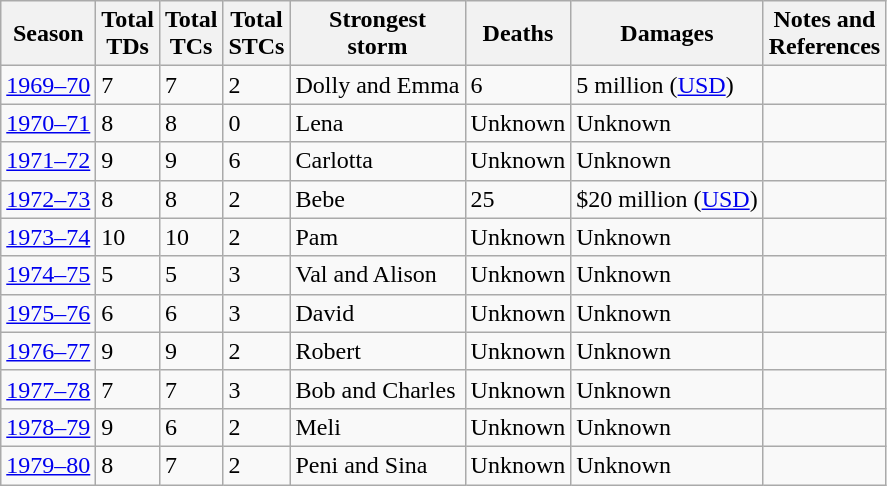<table class="wikitable sortable">
<tr>
<th>Season</th>
<th>Total<br>TDs</th>
<th>Total<br>TCs</th>
<th>Total<br>STCs</th>
<th>Strongest<br>storm</th>
<th>Deaths</th>
<th>Damages</th>
<th>Notes and<br>References</th>
</tr>
<tr>
<td><a href='#'>1969–70</a></td>
<td>7</td>
<td>7</td>
<td>2</td>
<td> Dolly and Emma</td>
<td>6</td>
<td>5 million (<a href='#'>USD</a>)</td>
<td></td>
</tr>
<tr>
<td><a href='#'>1970–71</a></td>
<td>8</td>
<td>8</td>
<td>0</td>
<td> Lena</td>
<td>Unknown</td>
<td>Unknown</td>
<td></td>
</tr>
<tr>
<td><a href='#'>1971–72</a></td>
<td>9</td>
<td>9</td>
<td>6</td>
<td> Carlotta</td>
<td>Unknown</td>
<td>Unknown</td>
<td></td>
</tr>
<tr>
<td><a href='#'>1972–73</a></td>
<td>8</td>
<td>8</td>
<td>2</td>
<td>  Bebe</td>
<td>25</td>
<td>$20 million (<a href='#'>USD</a>)</td>
<td></td>
</tr>
<tr>
<td><a href='#'>1973–74</a></td>
<td>10</td>
<td>10</td>
<td>2</td>
<td>  Pam</td>
<td>Unknown</td>
<td>Unknown</td>
<td></td>
</tr>
<tr>
<td><a href='#'>1974–75</a></td>
<td>5</td>
<td>5</td>
<td>3</td>
<td>  Val and Alison</td>
<td>Unknown</td>
<td>Unknown</td>
<td></td>
</tr>
<tr>
<td><a href='#'>1975–76</a></td>
<td>6</td>
<td>6</td>
<td>3</td>
<td>  David</td>
<td>Unknown</td>
<td>Unknown</td>
<td></td>
</tr>
<tr>
<td><a href='#'>1976–77</a></td>
<td>9</td>
<td>9</td>
<td>2</td>
<td>  Robert</td>
<td>Unknown</td>
<td>Unknown</td>
<td></td>
</tr>
<tr>
<td><a href='#'>1977–78</a></td>
<td>7</td>
<td>7</td>
<td>3</td>
<td>  Bob and Charles</td>
<td>Unknown</td>
<td>Unknown</td>
<td></td>
</tr>
<tr>
<td><a href='#'>1978–79</a></td>
<td>9</td>
<td>6</td>
<td>2</td>
<td>  Meli</td>
<td>Unknown</td>
<td>Unknown</td>
<td></td>
</tr>
<tr>
<td><a href='#'>1979–80</a></td>
<td>8</td>
<td>7</td>
<td>2</td>
<td>  Peni and Sina</td>
<td>Unknown</td>
<td>Unknown</td>
<td></td>
</tr>
</table>
